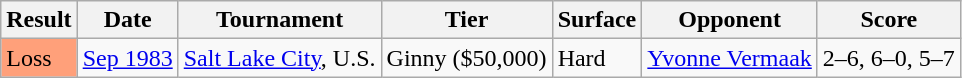<table class="sortable wikitable">
<tr>
<th>Result</th>
<th>Date</th>
<th>Tournament</th>
<th>Tier</th>
<th>Surface</th>
<th>Opponent</th>
<th class="unsortable">Score</th>
</tr>
<tr>
<td style="background:#FFA07A;">Loss</td>
<td><a href='#'>Sep 1983</a></td>
<td><a href='#'>Salt Lake City</a>, U.S.</td>
<td>Ginny ($50,000)</td>
<td>Hard</td>
<td> <a href='#'>Yvonne Vermaak</a></td>
<td>2–6, 6–0, 5–7</td>
</tr>
</table>
